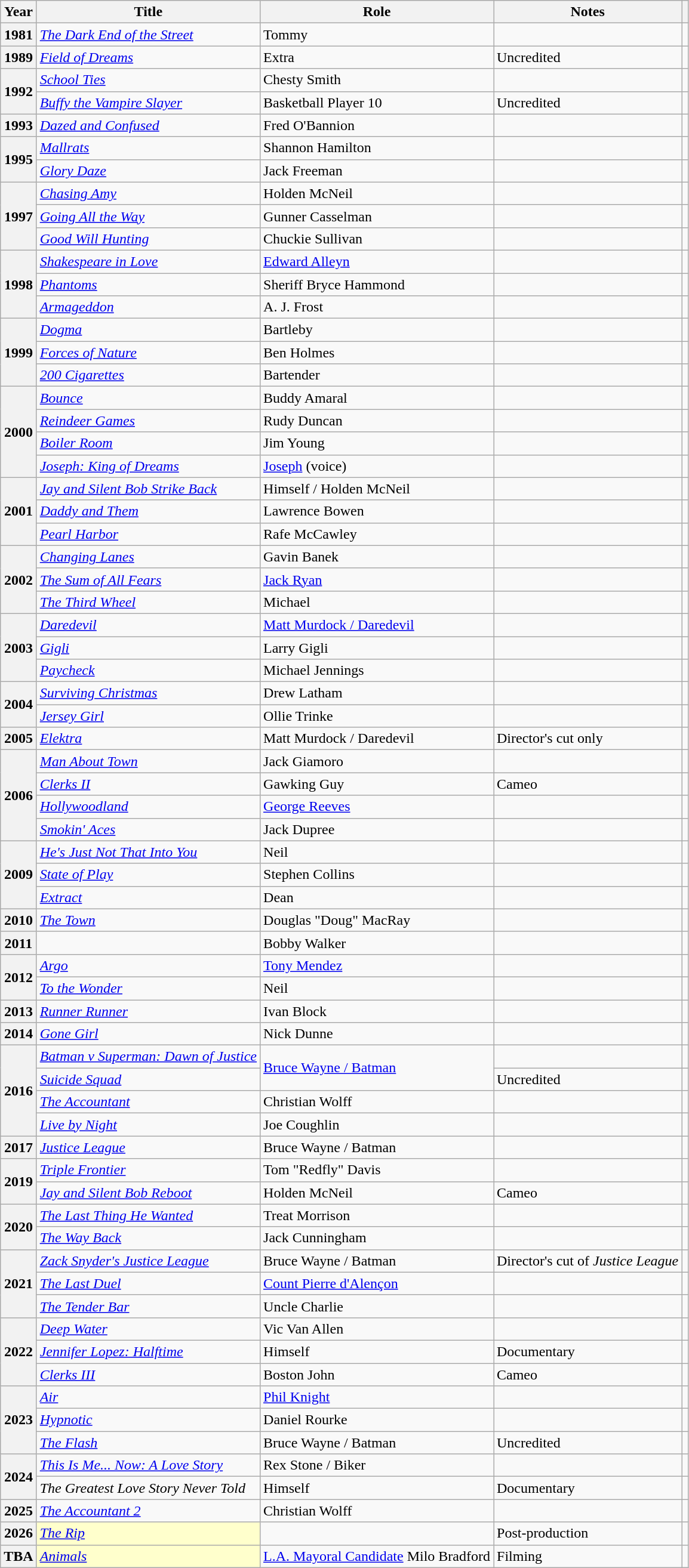<table class="wikitable plainrowheaders sortable">
<tr>
<th scope="col">Year</th>
<th scope="col">Title</th>
<th scope="col">Role</th>
<th scope="col" class="unsortable">Notes</th>
<th scope="col" class="unsortable"></th>
</tr>
<tr>
<th scope="row">1981</th>
<td><em><a href='#'>The Dark End of the Street</a></em></td>
<td>Tommy</td>
<td></td>
<td style="text-align: center;"></td>
</tr>
<tr>
<th scope="row">1989</th>
<td><em><a href='#'>Field of Dreams</a></em></td>
<td>Extra</td>
<td>Uncredited</td>
<td style="text-align:center;"></td>
</tr>
<tr>
<th scope="row" rowspan=2>1992</th>
<td><em><a href='#'>School Ties</a></em></td>
<td>Chesty Smith</td>
<td></td>
<td style="text-align: center;"></td>
</tr>
<tr>
<td><em><a href='#'>Buffy the Vampire Slayer</a></em></td>
<td>Basketball Player 10</td>
<td>Uncredited</td>
<td style="text-align: center;"></td>
</tr>
<tr>
<th scope="row">1993</th>
<td><em><a href='#'>Dazed and Confused</a></em></td>
<td>Fred O'Bannion</td>
<td></td>
<td style="text-align: center;"></td>
</tr>
<tr>
<th scope="row" rowspan=2>1995</th>
<td><em><a href='#'>Mallrats</a></em></td>
<td>Shannon Hamilton</td>
<td></td>
<td style="text-align: center;"></td>
</tr>
<tr>
<td><em><a href='#'>Glory Daze</a></em></td>
<td>Jack Freeman</td>
<td></td>
<td style="text-align: center;"></td>
</tr>
<tr>
<th scope="row" rowspan=3>1997</th>
<td><em><a href='#'>Chasing Amy</a></em></td>
<td>Holden McNeil</td>
<td></td>
<td style="text-align: center;"></td>
</tr>
<tr>
<td><em><a href='#'>Going All the Way</a></em></td>
<td>Gunner Casselman</td>
<td></td>
<td style="text-align: center;"></td>
</tr>
<tr>
<td><em><a href='#'>Good Will Hunting</a></em></td>
<td>Chuckie Sullivan</td>
<td></td>
<td style="text-align: center;"></td>
</tr>
<tr>
<th scope="row" rowspan=3>1998</th>
<td><em><a href='#'>Shakespeare in Love</a></em></td>
<td><a href='#'>Edward Alleyn</a></td>
<td></td>
<td style="text-align: center;"></td>
</tr>
<tr>
<td><em><a href='#'>Phantoms</a></em></td>
<td>Sheriff Bryce Hammond</td>
<td></td>
<td style="text-align: center;"></td>
</tr>
<tr>
<td><em><a href='#'>Armageddon</a></em></td>
<td>A. J. Frost</td>
<td></td>
<td style="text-align: center;"></td>
</tr>
<tr>
<th scope="row" rowspan=3>1999</th>
<td><em><a href='#'>Dogma</a></em></td>
<td>Bartleby</td>
<td></td>
<td style="text-align: center;"></td>
</tr>
<tr>
<td><em><a href='#'>Forces of Nature</a></em></td>
<td>Ben Holmes</td>
<td></td>
<td style="text-align: center;"></td>
</tr>
<tr>
<td><em><a href='#'>200 Cigarettes</a></em></td>
<td>Bartender</td>
<td></td>
<td style="text-align: center;"></td>
</tr>
<tr>
<th scope="row" rowspan=4>2000</th>
<td><em><a href='#'>Bounce</a></em></td>
<td>Buddy Amaral</td>
<td></td>
<td style="text-align: center;"></td>
</tr>
<tr>
<td><em><a href='#'>Reindeer Games</a></em></td>
<td>Rudy Duncan</td>
<td></td>
<td style="text-align: center;"></td>
</tr>
<tr>
<td><em><a href='#'>Boiler Room</a></em></td>
<td>Jim Young</td>
<td></td>
<td style="text-align: center;"></td>
</tr>
<tr>
<td><em><a href='#'>Joseph: King of Dreams</a></em></td>
<td><a href='#'>Joseph</a> (voice)</td>
<td></td>
<td style="text-align: center;"></td>
</tr>
<tr>
<th scope="row" rowspan=3>2001</th>
<td><em><a href='#'>Jay and Silent Bob Strike Back</a></em></td>
<td>Himself / Holden McNeil</td>
<td></td>
<td style="text-align: center;"></td>
</tr>
<tr>
<td><em><a href='#'>Daddy and Them</a></em></td>
<td>Lawrence Bowen</td>
<td></td>
<td style="text-align: center;"></td>
</tr>
<tr>
<td><em><a href='#'>Pearl Harbor</a></em></td>
<td>Rafe McCawley</td>
<td></td>
<td style="text-align: center;"></td>
</tr>
<tr>
<th scope="row" rowspan=3>2002</th>
<td><em><a href='#'>Changing Lanes</a></em></td>
<td>Gavin Banek</td>
<td></td>
<td style="text-align: center;"></td>
</tr>
<tr>
<td><em><a href='#'>The Sum of All Fears</a></em></td>
<td><a href='#'>Jack Ryan</a></td>
<td></td>
<td style="text-align: center;"></td>
</tr>
<tr>
<td><em><a href='#'>The Third Wheel</a></em></td>
<td>Michael</td>
<td></td>
<td style="text-align: center;"></td>
</tr>
<tr>
<th scope="row" rowspan=3>2003</th>
<td><em><a href='#'>Daredevil</a></em></td>
<td><a href='#'>Matt Murdock / Daredevil</a></td>
<td></td>
<td style="text-align: center;"></td>
</tr>
<tr>
<td><em><a href='#'>Gigli</a></em></td>
<td>Larry Gigli</td>
<td></td>
<td style="text-align: center;"></td>
</tr>
<tr>
<td><em><a href='#'>Paycheck</a></em></td>
<td>Michael Jennings</td>
<td></td>
<td style="text-align: center;"></td>
</tr>
<tr>
<th scope="row" rowspan=2>2004</th>
<td><em><a href='#'>Surviving Christmas</a></em></td>
<td>Drew Latham</td>
<td></td>
<td style="text-align: center;"></td>
</tr>
<tr>
<td><em><a href='#'>Jersey Girl</a></em></td>
<td>Ollie Trinke</td>
<td></td>
<td style="text-align: center;"></td>
</tr>
<tr>
<th scope="row">2005</th>
<td><em><a href='#'>Elektra</a></em></td>
<td>Matt Murdock / Daredevil</td>
<td>Director's cut only</td>
<td style="text-align: center;"></td>
</tr>
<tr>
<th scope="row" rowspan=4>2006</th>
<td><em><a href='#'>Man About Town</a></em></td>
<td>Jack Giamoro</td>
<td></td>
<td style="text-align: center;"></td>
</tr>
<tr>
<td><em><a href='#'>Clerks II</a></em></td>
<td>Gawking Guy</td>
<td>Cameo</td>
<td style="text-align: center;"></td>
</tr>
<tr>
<td><em><a href='#'>Hollywoodland</a></em></td>
<td><a href='#'>George Reeves</a></td>
<td></td>
<td style="text-align: center;"></td>
</tr>
<tr>
<td><em><a href='#'>Smokin' Aces</a></em></td>
<td>Jack Dupree</td>
<td></td>
<td style="text-align: center;"></td>
</tr>
<tr>
<th scope="row" rowspan=3>2009</th>
<td><em><a href='#'>He's Just Not That Into You</a></em></td>
<td>Neil</td>
<td></td>
<td style="text-align: center;"></td>
</tr>
<tr>
<td><em><a href='#'>State of Play</a></em></td>
<td>Stephen Collins</td>
<td></td>
<td style="text-align: center;"></td>
</tr>
<tr>
<td><em><a href='#'>Extract</a></em></td>
<td>Dean</td>
<td></td>
<td style="text-align: center;"></td>
</tr>
<tr>
<th scope="row">2010</th>
<td><em><a href='#'>The Town</a></em></td>
<td>Douglas "Doug" MacRay</td>
<td></td>
<td style="text-align: center;"></td>
</tr>
<tr>
<th scope="row">2011</th>
<td><em></em></td>
<td>Bobby Walker</td>
<td></td>
<td style="text-align: center;"></td>
</tr>
<tr>
<th scope="row" rowspan=2>2012</th>
<td><em><a href='#'>Argo</a></em></td>
<td><a href='#'>Tony Mendez</a></td>
<td></td>
<td style="text-align: center;"></td>
</tr>
<tr>
<td><em><a href='#'>To the Wonder</a></em></td>
<td>Neil</td>
<td></td>
<td style="text-align: center;"></td>
</tr>
<tr>
<th scope="row">2013</th>
<td><em><a href='#'>Runner Runner</a></em></td>
<td>Ivan Block</td>
<td></td>
<td style="text-align: center;"></td>
</tr>
<tr>
<th scope="row">2014</th>
<td><em><a href='#'>Gone Girl</a></em></td>
<td>Nick Dunne</td>
<td></td>
<td style="text-align: center;"></td>
</tr>
<tr>
<th scope="row" rowspan=4>2016</th>
<td><em><a href='#'>Batman v Superman: Dawn of Justice</a></em></td>
<td rowspan=2><a href='#'>Bruce Wayne / Batman</a></td>
<td></td>
<td style="text-align: center;"></td>
</tr>
<tr>
<td><em><a href='#'>Suicide Squad</a></em></td>
<td>Uncredited</td>
<td style="text-align: center;"></td>
</tr>
<tr>
<td><em><a href='#'>The Accountant</a></em></td>
<td>Christian Wolff</td>
<td></td>
<td style="text-align: center;"></td>
</tr>
<tr>
<td><em><a href='#'>Live by Night</a></em></td>
<td>Joe Coughlin</td>
<td></td>
<td style="text-align: center;"></td>
</tr>
<tr>
<th scope="row">2017</th>
<td><em><a href='#'>Justice League</a></em></td>
<td>Bruce Wayne / Batman</td>
<td></td>
<td style="text-align: center;"></td>
</tr>
<tr>
<th scope="row" rowspan=2>2019</th>
<td><em><a href='#'>Triple Frontier</a></em></td>
<td>Tom "Redfly" Davis</td>
<td></td>
<td style="text-align: center;"></td>
</tr>
<tr>
<td><em><a href='#'>Jay and Silent Bob Reboot</a></em></td>
<td>Holden McNeil</td>
<td>Cameo</td>
<td style="text-align: center;"></td>
</tr>
<tr>
<th scope="row" rowspan=2>2020</th>
<td><em><a href='#'>The Last Thing He Wanted</a></em></td>
<td>Treat Morrison</td>
<td></td>
<td style="text-align: center;"></td>
</tr>
<tr>
<td><em><a href='#'>The Way Back</a></em></td>
<td>Jack Cunningham</td>
<td></td>
<td style="text-align: center;"></td>
</tr>
<tr>
<th scope="row" rowspan=3>2021</th>
<td><em><a href='#'>Zack Snyder's Justice League</a></em></td>
<td>Bruce Wayne / Batman</td>
<td>Director's cut of <em>Justice League</em></td>
<td style="text-align: center;"></td>
</tr>
<tr>
<td><em><a href='#'>The Last Duel</a></em></td>
<td><a href='#'>Count Pierre d'Alençon</a></td>
<td></td>
<td style="text-align: center;"></td>
</tr>
<tr>
<td><em><a href='#'>The Tender Bar</a></em></td>
<td>Uncle Charlie</td>
<td></td>
<td style="text-align: center;"></td>
</tr>
<tr>
<th scope="row" rowspan=3>2022</th>
<td><em><a href='#'>Deep Water</a></em></td>
<td>Vic Van Allen</td>
<td></td>
<td style="text-align: center;"></td>
</tr>
<tr>
<td><em><a href='#'>Jennifer Lopez: Halftime</a></em></td>
<td>Himself</td>
<td>Documentary</td>
<td style="text-align: center;"></td>
</tr>
<tr>
<td><em><a href='#'>Clerks III</a></em></td>
<td>Boston John</td>
<td>Cameo</td>
<td style="text-align: center;"></td>
</tr>
<tr>
<th scope="row" rowspan=3>2023</th>
<td><em><a href='#'>Air</a></em></td>
<td><a href='#'>Phil Knight</a></td>
<td></td>
<td style="text-align: center;"></td>
</tr>
<tr>
<td><em><a href='#'>Hypnotic</a></em></td>
<td>Daniel Rourke</td>
<td></td>
<td style="text-align: center;"></td>
</tr>
<tr>
<td><em><a href='#'>The Flash</a></em></td>
<td>Bruce Wayne / Batman</td>
<td>Uncredited</td>
<td style="text-align: center;"></td>
</tr>
<tr>
<th rowspan="2" scope="row">2024</th>
<td><em><a href='#'>This Is Me... Now: A Love Story</a></em></td>
<td>Rex Stone / Biker</td>
<td></td>
<td style="text-align: center;"></td>
</tr>
<tr>
<td><em>The Greatest Love Story Never Told</em></td>
<td>Himself</td>
<td>Documentary</td>
<td style="text-align: center;"></td>
</tr>
<tr>
<th scope="row">2025</th>
<td><em><a href='#'>The Accountant 2</a></em></td>
<td>Christian Wolff</td>
<td></td>
<td style="text-align: center;"></td>
</tr>
<tr>
<th scope="row">2026</th>
<td style="background:#ffc;"><em><a href='#'>The Rip</a></em> </td>
<td></td>
<td>Post-production</td>
<td style="text-align: center;"></td>
</tr>
<tr>
<th scope="row">TBA</th>
<td style="background:#ffc;"><em><a href='#'>Animals</a></em> </td>
<td><a href='#'>L.A. Mayoral Candidate</a> Milo Bradford</td>
<td>Filming</td>
<td style="text-align: center;"></td>
</tr>
</table>
